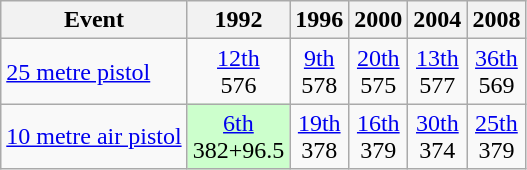<table class="wikitable" style="text-align: center">
<tr>
<th>Event</th>
<th>1992</th>
<th>1996</th>
<th>2000</th>
<th>2004</th>
<th>2008</th>
</tr>
<tr>
<td align=left><a href='#'>25&nbsp;metre pistol</a></td>
<td><a href='#'>12th</a><br>576</td>
<td><a href='#'>9th</a><br>578</td>
<td><a href='#'>20th</a><br>575</td>
<td><a href='#'>13th</a><br>577</td>
<td><a href='#'>36th</a><br>569</td>
</tr>
<tr>
<td align=left><a href='#'>10&nbsp;metre air pistol</a></td>
<td style="background: #ccffcc"><a href='#'>6th</a><br>382+96.5</td>
<td><a href='#'>19th</a><br>378</td>
<td><a href='#'>16th</a><br>379</td>
<td><a href='#'>30th</a><br>374</td>
<td><a href='#'>25th</a><br>379</td>
</tr>
</table>
